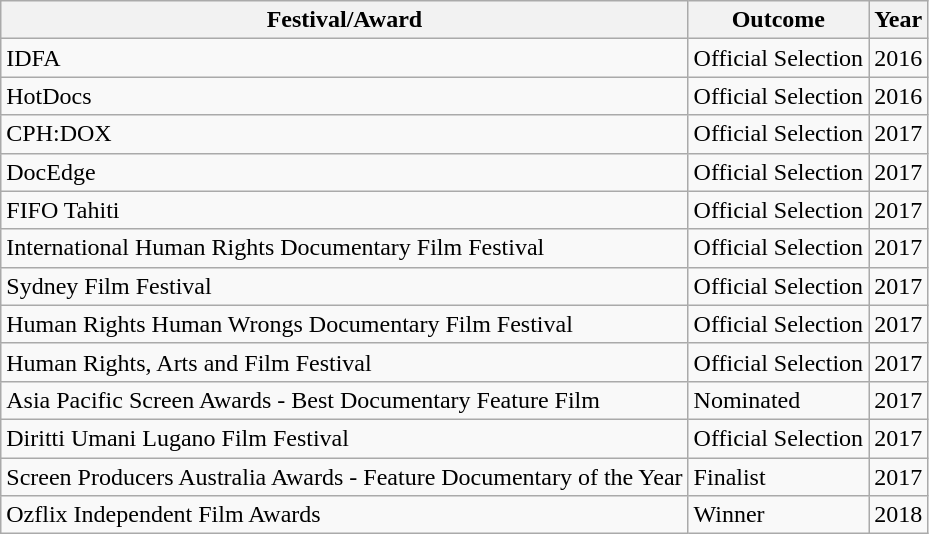<table class="wikitable">
<tr>
<th>Festival/Award</th>
<th>Outcome</th>
<th>Year</th>
</tr>
<tr>
<td>IDFA</td>
<td>Official Selection</td>
<td>2016</td>
</tr>
<tr>
<td>HotDocs</td>
<td>Official Selection</td>
<td>2016</td>
</tr>
<tr>
<td>CPH:DOX</td>
<td>Official Selection</td>
<td>2017</td>
</tr>
<tr>
<td>DocEdge</td>
<td>Official Selection</td>
<td>2017</td>
</tr>
<tr>
<td>FIFO Tahiti</td>
<td>Official Selection</td>
<td>2017</td>
</tr>
<tr>
<td>International Human Rights Documentary Film Festival</td>
<td>Official Selection</td>
<td>2017</td>
</tr>
<tr>
<td>Sydney Film Festival</td>
<td>Official Selection</td>
<td>2017</td>
</tr>
<tr>
<td>Human Rights Human Wrongs Documentary Film Festival</td>
<td>Official Selection</td>
<td>2017</td>
</tr>
<tr>
<td>Human Rights, Arts and Film Festival</td>
<td>Official Selection</td>
<td>2017</td>
</tr>
<tr>
<td>Asia Pacific Screen Awards - Best Documentary Feature Film</td>
<td>Nominated</td>
<td>2017</td>
</tr>
<tr>
<td>Diritti Umani Lugano Film Festival</td>
<td>Official Selection</td>
<td>2017</td>
</tr>
<tr>
<td>Screen Producers Australia Awards - Feature Documentary of the Year</td>
<td>Finalist</td>
<td>2017</td>
</tr>
<tr>
<td>Ozflix Independent Film Awards</td>
<td>Winner</td>
<td>2018</td>
</tr>
</table>
